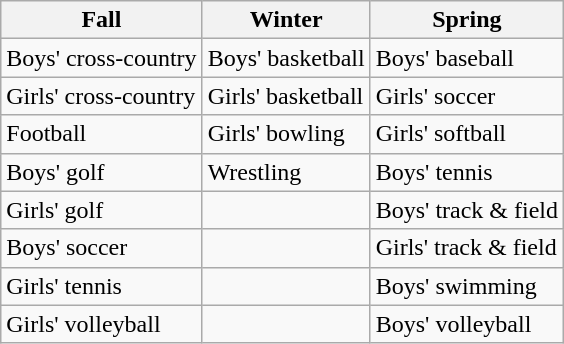<table class="wikitable">
<tr>
<th>Fall</th>
<th>Winter</th>
<th>Spring</th>
</tr>
<tr>
<td>Boys' cross-country</td>
<td>Boys' basketball</td>
<td>Boys' baseball</td>
</tr>
<tr>
<td>Girls' cross-country</td>
<td>Girls' basketball</td>
<td>Girls' soccer</td>
</tr>
<tr>
<td>Football</td>
<td>Girls' bowling</td>
<td>Girls' softball</td>
</tr>
<tr>
<td>Boys' golf</td>
<td>Wrestling</td>
<td>Boys' tennis</td>
</tr>
<tr>
<td>Girls' golf</td>
<td></td>
<td>Boys' track & field</td>
</tr>
<tr>
<td>Boys' soccer</td>
<td></td>
<td>Girls' track & field</td>
</tr>
<tr>
<td>Girls' tennis</td>
<td></td>
<td>Boys' swimming</td>
</tr>
<tr>
<td>Girls' volleyball</td>
<td></td>
<td>Boys' volleyball</td>
</tr>
</table>
